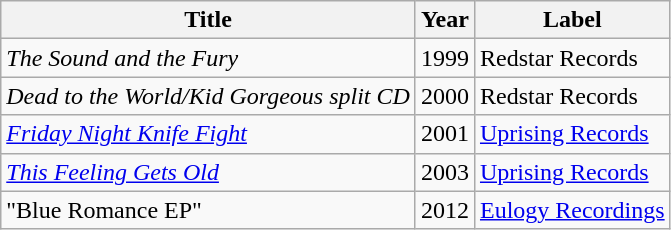<table class="wikitable">
<tr>
<th>Title</th>
<th>Year</th>
<th>Label</th>
</tr>
<tr>
<td><em>The Sound and the Fury</em></td>
<td>1999</td>
<td>Redstar Records</td>
</tr>
<tr>
<td><em>Dead to the World/Kid Gorgeous split CD</em></td>
<td>2000</td>
<td>Redstar Records</td>
</tr>
<tr>
<td><em><a href='#'>Friday Night Knife Fight</a></em></td>
<td>2001</td>
<td><a href='#'>Uprising Records</a></td>
</tr>
<tr>
<td><em><a href='#'>This Feeling Gets Old</a></em></td>
<td>2003</td>
<td><a href='#'>Uprising Records</a></td>
</tr>
<tr>
<td>"Blue Romance EP"</td>
<td>2012</td>
<td><a href='#'>Eulogy Recordings</a></td>
</tr>
</table>
